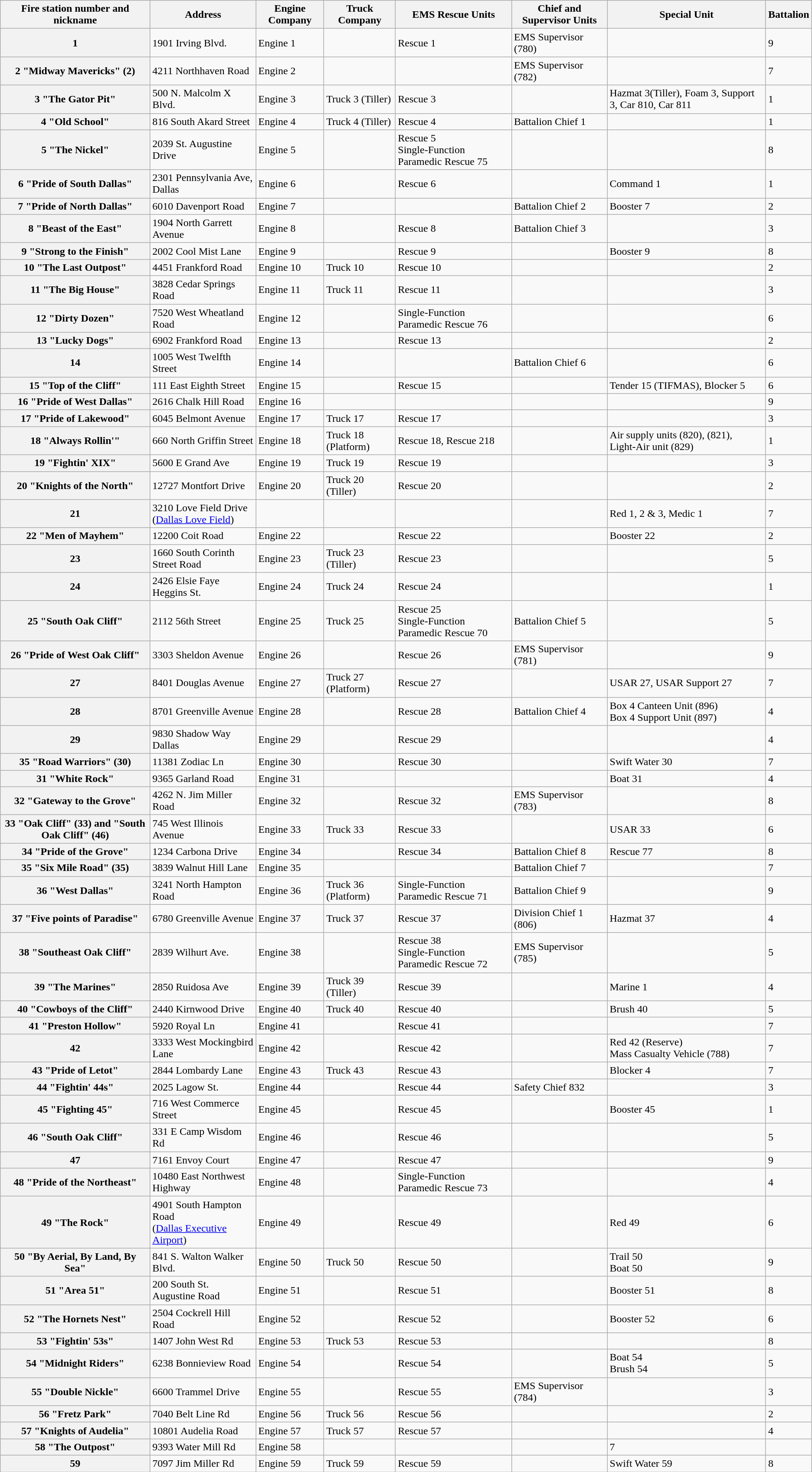<table class="wikitable">
<tr>
<th>Fire station number and nickname</th>
<th>Address</th>
<th>Engine Company</th>
<th>Truck Company</th>
<th>EMS Rescue Units</th>
<th>Chief and Supervisor Units</th>
<th>Special Unit</th>
<th>Battalion</th>
</tr>
<tr>
<th>1</th>
<td>1901 Irving Blvd.</td>
<td>Engine 1</td>
<td></td>
<td>Rescue 1</td>
<td>EMS Supervisor (780)</td>
<td></td>
<td>9</td>
</tr>
<tr>
<th>2 "Midway Mavericks" (2)</th>
<td>4211 Northhaven Road</td>
<td>Engine 2</td>
<td></td>
<td></td>
<td>EMS Supervisor (782)</td>
<td></td>
<td>7</td>
</tr>
<tr>
<th>3 "The Gator Pit"</th>
<td>500 N. Malcolm X Blvd.</td>
<td>Engine 3</td>
<td>Truck 3 (Tiller)</td>
<td>Rescue 3</td>
<td></td>
<td>Hazmat 3(Tiller), Foam 3, Support 3, Car 810, Car 811</td>
<td>1</td>
</tr>
<tr>
<th>4 "Old School"</th>
<td>816 South Akard Street</td>
<td>Engine 4</td>
<td>Truck 4 (Tiller)</td>
<td>Rescue 4</td>
<td>Battalion Chief 1</td>
<td></td>
<td>1</td>
</tr>
<tr>
<th>5 "The Nickel"</th>
<td>2039 St. Augustine Drive</td>
<td>Engine 5</td>
<td></td>
<td>Rescue 5<br>Single-Function Paramedic Rescue 75</td>
<td></td>
<td></td>
<td>8</td>
</tr>
<tr>
<th>6 "Pride of South Dallas"</th>
<td>2301 Pennsylvania Ave, Dallas</td>
<td>Engine 6</td>
<td></td>
<td>Rescue 6</td>
<td></td>
<td>Command 1</td>
<td>1</td>
</tr>
<tr>
<th>7 "Pride of North Dallas"</th>
<td>6010 Davenport Road</td>
<td>Engine 7</td>
<td></td>
<td></td>
<td>Battalion Chief 2</td>
<td>Booster 7</td>
<td>2</td>
</tr>
<tr>
<th>8 "Beast of the East"</th>
<td>1904 North Garrett Avenue</td>
<td>Engine 8</td>
<td></td>
<td>Rescue 8</td>
<td>Battalion Chief 3</td>
<td></td>
<td>3</td>
</tr>
<tr>
<th>9 "Strong to the Finish"</th>
<td>2002 Cool Mist Lane</td>
<td>Engine 9</td>
<td></td>
<td>Rescue 9</td>
<td></td>
<td>Booster 9</td>
<td>8</td>
</tr>
<tr>
<th>10 "The Last Outpost"</th>
<td>4451 Frankford Road</td>
<td>Engine 10</td>
<td>Truck 10</td>
<td>Rescue 10</td>
<td></td>
<td></td>
<td>2</td>
</tr>
<tr>
<th>11 "The Big House"</th>
<td>3828 Cedar Springs Road</td>
<td>Engine 11</td>
<td>Truck 11</td>
<td>Rescue 11</td>
<td></td>
<td></td>
<td>3</td>
</tr>
<tr>
<th>12 "Dirty Dozen"</th>
<td>7520 West Wheatland Road</td>
<td>Engine 12</td>
<td></td>
<td>Single-Function Paramedic Rescue 76</td>
<td></td>
<td></td>
<td>6</td>
</tr>
<tr>
<th>13 "Lucky Dogs"</th>
<td>6902 Frankford Road</td>
<td>Engine 13</td>
<td></td>
<td>Rescue 13</td>
<td></td>
<td></td>
<td>2</td>
</tr>
<tr>
<th>14</th>
<td>1005 West Twelfth Street</td>
<td>Engine 14</td>
<td></td>
<td></td>
<td>Battalion Chief 6</td>
<td></td>
<td>6</td>
</tr>
<tr>
<th>15 "Top of the Cliff"</th>
<td>111 East Eighth Street</td>
<td>Engine 15</td>
<td></td>
<td>Rescue 15</td>
<td></td>
<td>Tender 15 (TIFMAS), Blocker 5</td>
<td>6</td>
</tr>
<tr>
<th>16 "Pride of West Dallas"</th>
<td>2616 Chalk Hill Road</td>
<td>Engine 16</td>
<td></td>
<td></td>
<td></td>
<td></td>
<td>9</td>
</tr>
<tr>
<th>17 "Pride of Lakewood"</th>
<td>6045 Belmont Avenue</td>
<td>Engine 17</td>
<td>Truck 17</td>
<td>Rescue 17</td>
<td></td>
<td></td>
<td>3</td>
</tr>
<tr>
<th>18 "Always Rollin'"</th>
<td>660 North Griffin Street</td>
<td>Engine 18</td>
<td>Truck 18 (Platform)</td>
<td>Rescue 18, Rescue 218</td>
<td></td>
<td>Air supply units (820), (821),<br>Light-Air unit (829)</td>
<td>1</td>
</tr>
<tr>
<th>19 "Fightin' XIX"</th>
<td>5600 E Grand Ave</td>
<td>Engine 19</td>
<td>Truck 19</td>
<td>Rescue 19</td>
<td></td>
<td></td>
<td>3</td>
</tr>
<tr>
<th>20 "Knights of the North"</th>
<td>12727 Montfort Drive</td>
<td>Engine 20</td>
<td>Truck 20 (Tiller)</td>
<td>Rescue 20</td>
<td></td>
<td></td>
<td>2</td>
</tr>
<tr>
<th>21</th>
<td>3210 Love Field Drive<br>(<a href='#'>Dallas Love Field</a>)</td>
<td></td>
<td></td>
<td></td>
<td></td>
<td>Red 1, 2 & 3, Medic 1</td>
<td>7</td>
</tr>
<tr>
<th>22 "Men of Mayhem"</th>
<td>12200 Coit Road</td>
<td>Engine 22</td>
<td></td>
<td>Rescue 22</td>
<td></td>
<td>Booster 22</td>
<td>2</td>
</tr>
<tr>
<th>23</th>
<td>1660 South Corinth Street Road</td>
<td>Engine 23</td>
<td>Truck 23 (Tiller)</td>
<td>Rescue 23</td>
<td></td>
<td></td>
<td>5</td>
</tr>
<tr>
<th>24</th>
<td>2426 Elsie Faye Heggins St.</td>
<td>Engine 24</td>
<td>Truck 24</td>
<td>Rescue 24</td>
<td></td>
<td></td>
<td>1</td>
</tr>
<tr>
<th>25 "South Oak Cliff"</th>
<td>2112 56th Street</td>
<td>Engine 25</td>
<td>Truck 25</td>
<td>Rescue 25<br>Single-Function Paramedic Rescue 70</td>
<td>Battalion Chief 5</td>
<td></td>
<td>5</td>
</tr>
<tr>
<th>26 "Pride of West Oak Cliff"</th>
<td>3303 Sheldon Avenue</td>
<td>Engine 26</td>
<td></td>
<td>Rescue 26</td>
<td>EMS Supervisor (781)</td>
<td></td>
<td>9</td>
</tr>
<tr>
<th>27</th>
<td>8401 Douglas Avenue</td>
<td>Engine 27</td>
<td>Truck 27 (Platform)</td>
<td>Rescue 27</td>
<td></td>
<td>USAR 27, USAR Support 27</td>
<td>7</td>
</tr>
<tr>
<th>28</th>
<td>8701 Greenville Avenue</td>
<td>Engine 28</td>
<td></td>
<td>Rescue 28</td>
<td>Battalion Chief 4</td>
<td>Box 4 Canteen Unit (896)<br>Box 4 Support Unit (897)</td>
<td>4</td>
</tr>
<tr>
<th>29</th>
<td>9830 Shadow Way Dallas</td>
<td>Engine 29</td>
<td></td>
<td>Rescue 29</td>
<td></td>
<td></td>
<td>4</td>
</tr>
<tr>
<th>35 "Road Warriors" (30)</th>
<td>11381 Zodiac Ln</td>
<td>Engine 30</td>
<td></td>
<td>Rescue 30</td>
<td></td>
<td>Swift Water 30</td>
<td>7</td>
</tr>
<tr>
<th>31 "White Rock"</th>
<td>9365 Garland Road</td>
<td>Engine 31</td>
<td></td>
<td></td>
<td></td>
<td>Boat 31</td>
<td>4</td>
</tr>
<tr>
<th>32 "Gateway to the Grove"</th>
<td>4262 N. Jim Miller Road</td>
<td>Engine 32</td>
<td></td>
<td>Rescue 32</td>
<td>EMS Supervisor (783)</td>
<td></td>
<td>8</td>
</tr>
<tr>
<th>33 "Oak Cliff" (33) and "South Oak Cliff" (46)</th>
<td>745 West Illinois Avenue</td>
<td>Engine 33</td>
<td>Truck 33</td>
<td>Rescue 33</td>
<td></td>
<td>USAR 33</td>
<td>6</td>
</tr>
<tr>
<th>34 "Pride of the Grove"</th>
<td>1234 Carbona Drive</td>
<td>Engine 34</td>
<td></td>
<td>Rescue 34</td>
<td>Battalion Chief 8</td>
<td>Rescue 77</td>
<td>8</td>
</tr>
<tr>
<th>35 "Six Mile Road" (35)</th>
<td>3839 Walnut Hill Lane</td>
<td>Engine 35</td>
<td></td>
<td></td>
<td>Battalion Chief 7</td>
<td></td>
<td>7</td>
</tr>
<tr>
<th>36 "West Dallas"</th>
<td>3241 North Hampton Road</td>
<td>Engine 36</td>
<td>Truck 36 (Platform)</td>
<td>Single-Function Paramedic Rescue 71</td>
<td>Battalion Chief 9</td>
<td></td>
<td>9</td>
</tr>
<tr>
<th>37 "Five points of Paradise"</th>
<td>6780 Greenville Avenue</td>
<td>Engine 37</td>
<td>Truck 37</td>
<td>Rescue 37</td>
<td>Division Chief 1 (806)</td>
<td>Hazmat 37</td>
<td>4</td>
</tr>
<tr>
<th>38 "Southeast Oak Cliff"</th>
<td>2839 Wilhurt Ave.</td>
<td>Engine 38</td>
<td></td>
<td>Rescue 38<br>Single-Function Paramedic Rescue 72</td>
<td>EMS Supervisor (785)</td>
<td></td>
<td>5</td>
</tr>
<tr>
<th>39 "The Marines"</th>
<td>2850 Ruidosa Ave</td>
<td>Engine 39</td>
<td>Truck 39 (Tiller)</td>
<td>Rescue 39</td>
<td></td>
<td>Marine 1</td>
<td>4</td>
</tr>
<tr>
<th>40 "Cowboys of the Cliff"</th>
<td>2440 Kirnwood Drive</td>
<td>Engine 40</td>
<td>Truck 40</td>
<td>Rescue 40</td>
<td></td>
<td>Brush 40</td>
<td>5</td>
</tr>
<tr>
<th>41 "Preston Hollow"</th>
<td>5920 Royal Ln</td>
<td>Engine 41</td>
<td></td>
<td>Rescue 41</td>
<td></td>
<td></td>
<td>7</td>
</tr>
<tr>
<th>42</th>
<td>3333 West Mockingbird Lane</td>
<td>Engine 42</td>
<td></td>
<td>Rescue 42</td>
<td></td>
<td>Red 42 (Reserve)<br>Mass Casualty Vehicle (788)</td>
<td>7</td>
</tr>
<tr>
<th>43 "Pride of Letot"</th>
<td>2844 Lombardy Lane</td>
<td>Engine 43</td>
<td>Truck 43</td>
<td>Rescue 43</td>
<td></td>
<td>Blocker 4</td>
<td>7</td>
</tr>
<tr>
<th>44 "Fightin' 44s"</th>
<td>2025 Lagow St.</td>
<td>Engine 44</td>
<td></td>
<td>Rescue 44</td>
<td>Safety Chief 832</td>
<td></td>
<td>3</td>
</tr>
<tr>
<th>45 "Fighting 45"</th>
<td>716 West Commerce Street</td>
<td>Engine 45</td>
<td></td>
<td>Rescue 45</td>
<td></td>
<td>Booster 45</td>
<td>1</td>
</tr>
<tr>
<th>46 "South Oak Cliff"</th>
<td>331 E Camp Wisdom Rd</td>
<td>Engine 46</td>
<td></td>
<td>Rescue 46</td>
<td></td>
<td></td>
<td>5</td>
</tr>
<tr>
<th>47</th>
<td>7161 Envoy Court</td>
<td>Engine 47</td>
<td></td>
<td>Rescue 47</td>
<td></td>
<td></td>
<td>9</td>
</tr>
<tr>
<th>48 "Pride of the Northeast"</th>
<td>10480 East Northwest Highway</td>
<td>Engine 48</td>
<td></td>
<td>Single-Function Paramedic Rescue 73</td>
<td></td>
<td></td>
<td>4</td>
</tr>
<tr>
<th>49 "The Rock"</th>
<td>4901 South Hampton Road<br>(<a href='#'>Dallas Executive Airport</a>)</td>
<td>Engine 49</td>
<td></td>
<td>Rescue 49</td>
<td></td>
<td>Red 49</td>
<td>6</td>
</tr>
<tr>
<th>50 "By Aerial, By Land, By Sea"</th>
<td>841 S. Walton Walker Blvd.</td>
<td>Engine 50</td>
<td>Truck 50</td>
<td>Rescue 50</td>
<td></td>
<td>Trail 50<br>Boat 50</td>
<td>9</td>
</tr>
<tr>
<th>51 "Area 51"</th>
<td>200 South St. Augustine Road</td>
<td>Engine 51</td>
<td></td>
<td>Rescue 51</td>
<td></td>
<td>Booster 51</td>
<td>8</td>
</tr>
<tr>
<th>52 "The Hornets Nest"</th>
<td>2504 Cockrell Hill Road</td>
<td>Engine 52</td>
<td></td>
<td>Rescue 52</td>
<td></td>
<td>Booster 52</td>
<td>6</td>
</tr>
<tr>
<th>53 "Fightin' 53s"</th>
<td>1407 John West Rd</td>
<td>Engine 53</td>
<td>Truck 53</td>
<td>Rescue 53</td>
<td></td>
<td></td>
<td>8</td>
</tr>
<tr>
<th>54 "Midnight Riders"</th>
<td>6238 Bonnieview Road</td>
<td>Engine 54</td>
<td></td>
<td>Rescue 54</td>
<td></td>
<td>Boat 54<br>Brush 54</td>
<td>5</td>
</tr>
<tr>
<th>55 "Double Nickle"</th>
<td>6600 Trammel Drive</td>
<td>Engine 55</td>
<td></td>
<td>Rescue 55</td>
<td>EMS Supervisor (784)</td>
<td></td>
<td>3</td>
</tr>
<tr>
<th>56 "Fretz Park"</th>
<td>7040 Belt Line Rd</td>
<td>Engine 56</td>
<td>Truck 56</td>
<td>Rescue 56</td>
<td></td>
<td></td>
<td>2</td>
</tr>
<tr>
<th>57 "Knights of Audelia"</th>
<td>10801 Audelia Road</td>
<td>Engine 57</td>
<td>Truck 57</td>
<td>Rescue 57</td>
<td></td>
<td></td>
<td>4</td>
</tr>
<tr>
<th>58 "The Outpost"</th>
<td>9393 Water Mill Rd</td>
<td>Engine 58</td>
<td></td>
<td></td>
<td></td>
<td>7</td>
</tr>
<tr>
<th>59</th>
<td>7097 Jim Miller Rd</td>
<td>Engine 59</td>
<td>Truck 59</td>
<td>Rescue 59</td>
<td></td>
<td>Swift Water 59</td>
<td>8</td>
</tr>
</table>
